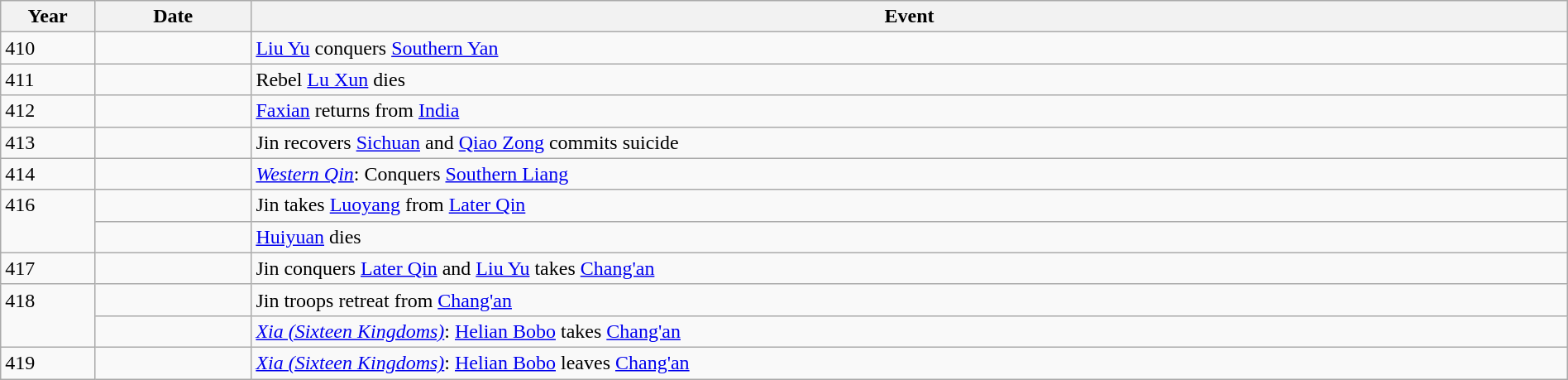<table class="wikitable" style="width:100%;">
<tr>
<th style="width:6%">Year</th>
<th style="width:10%">Date</th>
<th>Event</th>
</tr>
<tr>
<td>410</td>
<td></td>
<td><a href='#'>Liu Yu</a> conquers <a href='#'>Southern Yan</a></td>
</tr>
<tr>
<td>411</td>
<td></td>
<td>Rebel <a href='#'>Lu Xun</a> dies</td>
</tr>
<tr>
<td>412</td>
<td></td>
<td><a href='#'>Faxian</a> returns from <a href='#'>India</a></td>
</tr>
<tr>
<td>413</td>
<td></td>
<td>Jin recovers <a href='#'>Sichuan</a> and <a href='#'>Qiao Zong</a> commits suicide</td>
</tr>
<tr>
<td>414</td>
<td></td>
<td><em><a href='#'>Western Qin</a></em>: Conquers <a href='#'>Southern Liang</a></td>
</tr>
<tr>
<td rowspan="2" style="vertical-align:top;">416</td>
<td></td>
<td>Jin takes <a href='#'>Luoyang</a> from <a href='#'>Later Qin</a></td>
</tr>
<tr>
<td></td>
<td><a href='#'>Huiyuan</a> dies</td>
</tr>
<tr>
<td>417</td>
<td></td>
<td>Jin conquers <a href='#'>Later Qin</a> and <a href='#'>Liu Yu</a> takes <a href='#'>Chang'an</a></td>
</tr>
<tr>
<td rowspan="2" style="vertical-align:top;">418</td>
<td></td>
<td>Jin troops retreat from <a href='#'>Chang'an</a></td>
</tr>
<tr>
<td></td>
<td><em><a href='#'>Xia (Sixteen Kingdoms)</a></em>: <a href='#'>Helian Bobo</a> takes <a href='#'>Chang'an</a></td>
</tr>
<tr>
<td>419</td>
<td></td>
<td><em><a href='#'>Xia (Sixteen Kingdoms)</a></em>: <a href='#'>Helian Bobo</a> leaves <a href='#'>Chang'an</a></td>
</tr>
</table>
